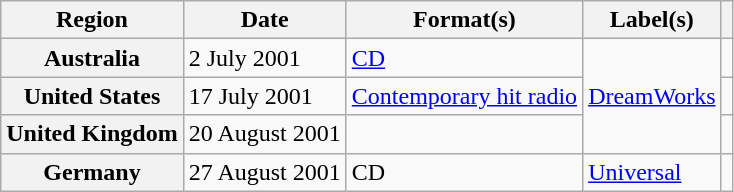<table class="wikitable plainrowheaders">
<tr>
<th scope="col">Region</th>
<th scope="col">Date</th>
<th scope="col">Format(s)</th>
<th scope="col">Label(s)</th>
<th scope="col"></th>
</tr>
<tr>
<th scope="row">Australia</th>
<td>2 July 2001</td>
<td><a href='#'>CD</a></td>
<td rowspan="3"><a href='#'>DreamWorks</a></td>
<td></td>
</tr>
<tr>
<th scope="row">United States</th>
<td>17 July 2001</td>
<td><a href='#'>Contemporary hit radio</a></td>
<td></td>
</tr>
<tr>
<th scope="row">United Kingdom</th>
<td>20 August 2001</td>
<td></td>
<td></td>
</tr>
<tr>
<th scope="row">Germany</th>
<td>27 August 2001</td>
<td>CD</td>
<td><a href='#'>Universal</a></td>
<td></td>
</tr>
</table>
